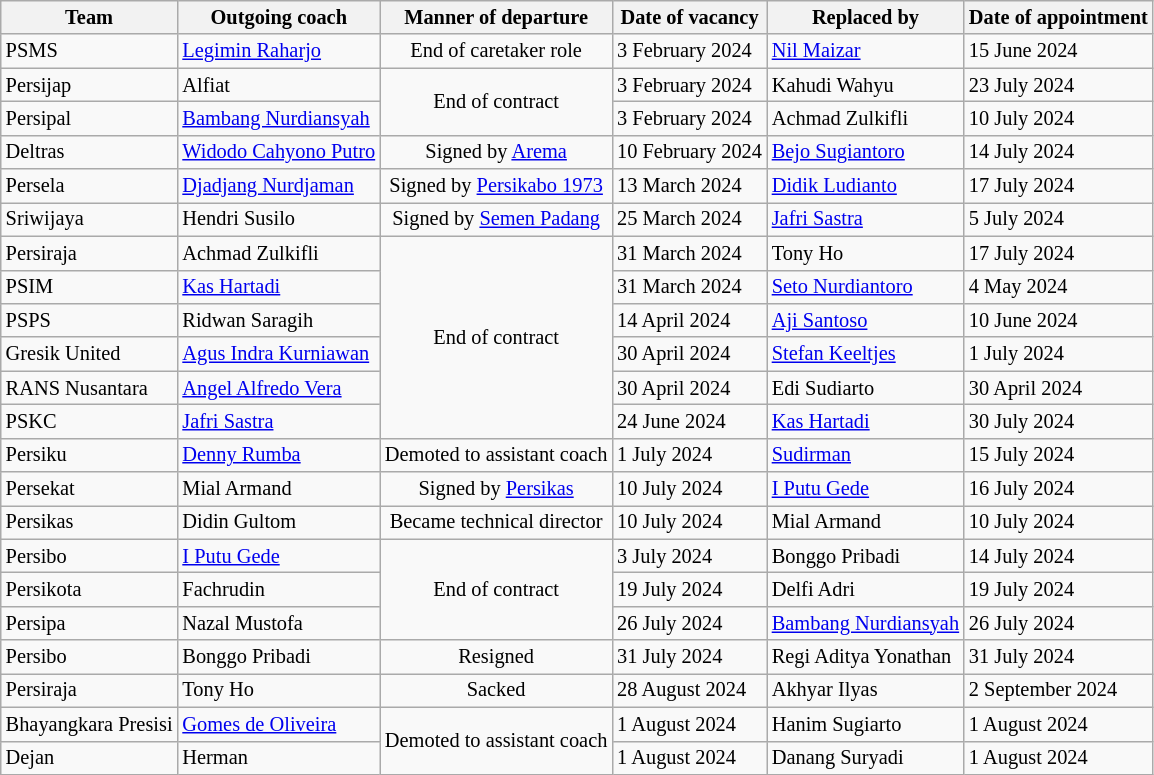<table class="wikitable sortable" style="font-size:85%;">
<tr>
<th>Team</th>
<th>Outgoing coach</th>
<th>Manner of departure</th>
<th>Date of vacancy</th>
<th>Replaced by</th>
<th>Date of appointment</th>
</tr>
<tr>
<td>PSMS</td>
<td> <a href='#'>Legimin Raharjo</a></td>
<td align="center">End of caretaker role</td>
<td>3 February 2024</td>
<td> <a href='#'>Nil Maizar</a></td>
<td>15 June 2024</td>
</tr>
<tr>
<td>Persijap</td>
<td> Alfiat</td>
<td rowspan="2" align="center">End of contract</td>
<td>3 February 2024</td>
<td> Kahudi Wahyu</td>
<td>23 July 2024</td>
</tr>
<tr>
<td>Persipal</td>
<td> <a href='#'>Bambang Nurdiansyah</a></td>
<td>3 February 2024</td>
<td> Achmad Zulkifli</td>
<td>10 July 2024</td>
</tr>
<tr>
<td>Deltras</td>
<td> <a href='#'>Widodo Cahyono Putro</a></td>
<td align="center">Signed by <a href='#'>Arema</a></td>
<td>10 February 2024</td>
<td> <a href='#'>Bejo Sugiantoro</a></td>
<td>14 July 2024</td>
</tr>
<tr>
<td>Persela</td>
<td> <a href='#'>Djadjang Nurdjaman</a></td>
<td align="center">Signed by <a href='#'>Persikabo 1973</a></td>
<td>13 March 2024</td>
<td> <a href='#'>Didik Ludianto</a></td>
<td>17 July 2024</td>
</tr>
<tr>
<td>Sriwijaya</td>
<td> Hendri Susilo</td>
<td align="center">Signed by <a href='#'>Semen Padang</a></td>
<td>25 March 2024</td>
<td> <a href='#'>Jafri Sastra</a></td>
<td>5 July 2024</td>
</tr>
<tr>
<td>Persiraja</td>
<td> Achmad Zulkifli</td>
<td rowspan="6" align="center">End of contract</td>
<td>31 March 2024</td>
<td> Tony Ho</td>
<td>17 July 2024</td>
</tr>
<tr>
<td>PSIM</td>
<td> <a href='#'>Kas Hartadi</a></td>
<td>31 March 2024</td>
<td> <a href='#'>Seto Nurdiantoro</a></td>
<td>4 May 2024</td>
</tr>
<tr>
<td>PSPS</td>
<td> Ridwan Saragih</td>
<td>14 April 2024</td>
<td> <a href='#'>Aji Santoso</a></td>
<td>10 June 2024</td>
</tr>
<tr>
<td>Gresik United</td>
<td> <a href='#'>Agus Indra Kurniawan</a></td>
<td>30 April 2024</td>
<td> <a href='#'>Stefan Keeltjes</a></td>
<td>1 July 2024</td>
</tr>
<tr>
<td>RANS Nusantara</td>
<td> <a href='#'>Angel Alfredo Vera</a></td>
<td>30 April 2024</td>
<td> Edi Sudiarto</td>
<td>30 April 2024</td>
</tr>
<tr>
<td>PSKC</td>
<td> <a href='#'>Jafri Sastra</a></td>
<td>24 June 2024</td>
<td> <a href='#'>Kas Hartadi</a></td>
<td>30 July 2024</td>
</tr>
<tr>
<td>Persiku</td>
<td> <a href='#'>Denny Rumba</a></td>
<td align="center">Demoted to assistant coach</td>
<td>1 July 2024</td>
<td> <a href='#'>Sudirman</a></td>
<td>15 July 2024</td>
</tr>
<tr>
<td>Persekat</td>
<td> Mial Armand</td>
<td align="center">Signed by <a href='#'>Persikas</a></td>
<td>10 July 2024</td>
<td> <a href='#'>I Putu Gede</a></td>
<td>16 July 2024</td>
</tr>
<tr>
<td>Persikas</td>
<td> Didin Gultom</td>
<td align="center">Became technical director</td>
<td>10 July 2024</td>
<td> Mial Armand</td>
<td>10 July 2024</td>
</tr>
<tr>
<td>Persibo</td>
<td> <a href='#'>I Putu Gede</a></td>
<td align="center" rowspan="3">End of contract</td>
<td>3 July 2024</td>
<td> Bonggo Pribadi</td>
<td>14 July 2024</td>
</tr>
<tr>
<td>Persikota</td>
<td> Fachrudin</td>
<td>19 July 2024</td>
<td> Delfi Adri</td>
<td>19 July 2024</td>
</tr>
<tr>
<td>Persipa</td>
<td> Nazal Mustofa</td>
<td>26 July 2024</td>
<td> <a href='#'>Bambang Nurdiansyah</a></td>
<td>26 July 2024</td>
</tr>
<tr>
<td>Persibo</td>
<td> Bonggo Pribadi</td>
<td align="center">Resigned</td>
<td>31 July 2024</td>
<td> Regi Aditya Yonathan</td>
<td>31 July 2024</td>
</tr>
<tr>
<td>Persiraja</td>
<td> Tony Ho</td>
<td align="center">Sacked</td>
<td>28 August 2024</td>
<td> Akhyar Ilyas</td>
<td>2 September 2024</td>
</tr>
<tr>
<td>Bhayangkara Presisi</td>
<td> <a href='#'>Gomes de Oliveira</a></td>
<td rowspan="2" align="center">Demoted to assistant coach</td>
<td>1 August 2024</td>
<td> Hanim Sugiarto</td>
<td>1 August 2024</td>
</tr>
<tr>
<td>Dejan</td>
<td> Herman</td>
<td>1 August 2024</td>
<td> Danang Suryadi</td>
<td>1 August 2024</td>
</tr>
</table>
